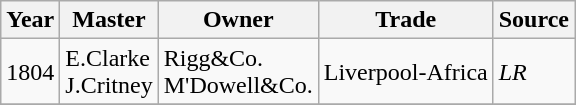<table class=" wikitable">
<tr>
<th>Year</th>
<th>Master</th>
<th>Owner</th>
<th>Trade</th>
<th>Source</th>
</tr>
<tr>
<td>1804</td>
<td>E.Clarke<br>J.Critney</td>
<td>Rigg&Co.<br>M'Dowell&Co.</td>
<td>Liverpool-Africa</td>
<td><em>LR</em></td>
</tr>
<tr>
</tr>
</table>
